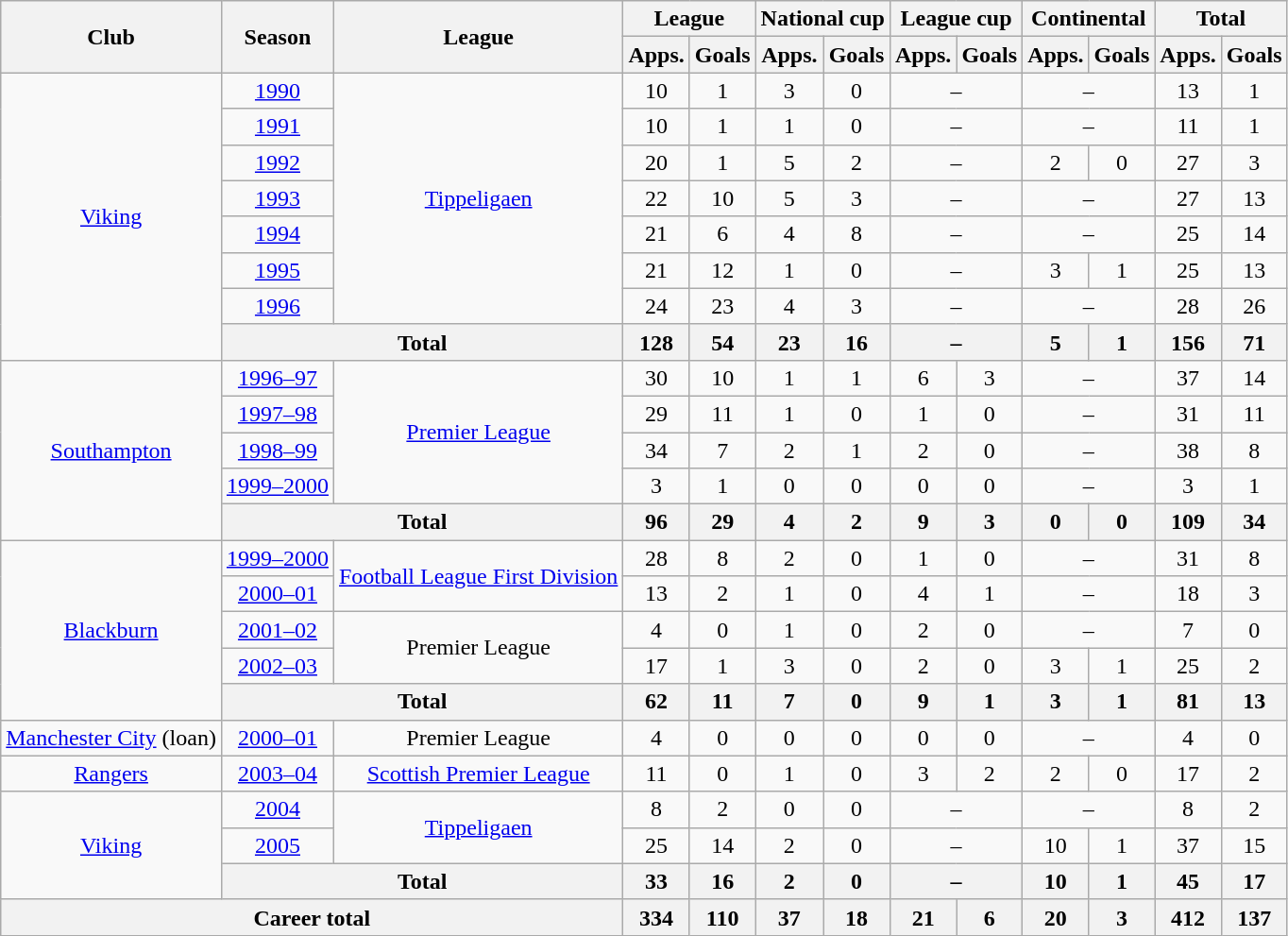<table class="wikitable" style="text-align:center">
<tr>
<th rowspan="2">Club</th>
<th rowspan="2">Season</th>
<th rowspan="2">League</th>
<th colspan="2">League</th>
<th colspan="2">National cup</th>
<th colspan="2">League cup</th>
<th colspan="2">Continental</th>
<th colspan="2">Total</th>
</tr>
<tr>
<th>Apps.</th>
<th>Goals</th>
<th>Apps.</th>
<th>Goals</th>
<th>Apps.</th>
<th>Goals</th>
<th>Apps.</th>
<th>Goals</th>
<th>Apps.</th>
<th>Goals</th>
</tr>
<tr>
<td rowspan="8"><a href='#'>Viking</a></td>
<td><a href='#'>1990</a></td>
<td rowspan="7"><a href='#'>Tippeligaen</a></td>
<td>10</td>
<td>1</td>
<td>3</td>
<td>0</td>
<td colspan="2">–</td>
<td colspan="2">–</td>
<td>13</td>
<td>1</td>
</tr>
<tr>
<td><a href='#'>1991</a></td>
<td>10</td>
<td>1</td>
<td>1</td>
<td>0</td>
<td colspan="2">–</td>
<td colspan="2">–</td>
<td>11</td>
<td>1</td>
</tr>
<tr>
<td><a href='#'>1992</a></td>
<td>20</td>
<td>1</td>
<td>5</td>
<td>2</td>
<td colspan="2">–</td>
<td>2</td>
<td>0</td>
<td>27</td>
<td>3</td>
</tr>
<tr>
<td><a href='#'>1993</a></td>
<td>22</td>
<td>10</td>
<td>5</td>
<td>3</td>
<td colspan="2">–</td>
<td colspan="2">–</td>
<td>27</td>
<td>13</td>
</tr>
<tr>
<td><a href='#'>1994</a></td>
<td>21</td>
<td>6</td>
<td>4</td>
<td>8</td>
<td colspan="2">–</td>
<td colspan="2">–</td>
<td>25</td>
<td>14</td>
</tr>
<tr>
<td><a href='#'>1995</a></td>
<td>21</td>
<td>12</td>
<td>1</td>
<td>0</td>
<td colspan="2">–</td>
<td>3</td>
<td>1</td>
<td>25</td>
<td>13</td>
</tr>
<tr>
<td><a href='#'>1996</a></td>
<td>24</td>
<td>23</td>
<td>4</td>
<td>3</td>
<td colspan="2">–</td>
<td colspan="2">–</td>
<td>28</td>
<td>26</td>
</tr>
<tr>
<th colspan="2">Total</th>
<th>128</th>
<th>54</th>
<th>23</th>
<th>16</th>
<th colspan="2">–</th>
<th>5</th>
<th>1</th>
<th>156</th>
<th>71</th>
</tr>
<tr>
<td rowspan="5"><a href='#'>Southampton</a></td>
<td><a href='#'>1996–97</a></td>
<td rowspan="4"><a href='#'>Premier League</a></td>
<td>30</td>
<td>10</td>
<td>1</td>
<td>1</td>
<td>6</td>
<td>3</td>
<td colspan="2">–</td>
<td>37</td>
<td>14</td>
</tr>
<tr>
<td><a href='#'>1997–98</a></td>
<td>29</td>
<td>11</td>
<td>1</td>
<td>0</td>
<td>1</td>
<td>0</td>
<td colspan="2">–</td>
<td>31</td>
<td>11</td>
</tr>
<tr>
<td><a href='#'>1998–99</a></td>
<td>34</td>
<td>7</td>
<td>2</td>
<td>1</td>
<td>2</td>
<td>0</td>
<td colspan="2">–</td>
<td>38</td>
<td>8</td>
</tr>
<tr>
<td><a href='#'>1999–2000</a></td>
<td>3</td>
<td>1</td>
<td>0</td>
<td>0</td>
<td>0</td>
<td>0</td>
<td colspan="2">–</td>
<td>3</td>
<td>1</td>
</tr>
<tr>
<th colspan="2">Total</th>
<th>96</th>
<th>29</th>
<th>4</th>
<th>2</th>
<th>9</th>
<th>3</th>
<th>0</th>
<th>0</th>
<th>109</th>
<th>34</th>
</tr>
<tr>
<td rowspan="5"><a href='#'>Blackburn</a></td>
<td><a href='#'>1999–2000</a></td>
<td rowspan="2"><a href='#'>Football League First Division</a></td>
<td>28</td>
<td>8</td>
<td>2</td>
<td>0</td>
<td>1</td>
<td>0</td>
<td colspan="2">–</td>
<td>31</td>
<td>8</td>
</tr>
<tr>
<td><a href='#'>2000–01</a></td>
<td>13</td>
<td>2</td>
<td>1</td>
<td>0</td>
<td>4</td>
<td>1</td>
<td colspan="2">–</td>
<td>18</td>
<td>3</td>
</tr>
<tr>
<td><a href='#'>2001–02</a></td>
<td rowspan="2">Premier League</td>
<td>4</td>
<td>0</td>
<td>1</td>
<td>0</td>
<td>2</td>
<td>0</td>
<td colspan="2">–</td>
<td>7</td>
<td>0</td>
</tr>
<tr>
<td><a href='#'>2002–03</a></td>
<td>17</td>
<td>1</td>
<td>3</td>
<td>0</td>
<td>2</td>
<td>0</td>
<td>3</td>
<td>1</td>
<td>25</td>
<td>2</td>
</tr>
<tr>
<th colspan="2">Total</th>
<th>62</th>
<th>11</th>
<th>7</th>
<th>0</th>
<th>9</th>
<th>1</th>
<th>3</th>
<th>1</th>
<th>81</th>
<th>13</th>
</tr>
<tr>
<td><a href='#'>Manchester City</a> (loan)</td>
<td><a href='#'>2000–01</a></td>
<td>Premier League</td>
<td>4</td>
<td>0</td>
<td>0</td>
<td>0</td>
<td>0</td>
<td>0</td>
<td colspan="2">–</td>
<td>4</td>
<td>0</td>
</tr>
<tr>
<td><a href='#'>Rangers</a></td>
<td><a href='#'>2003–04</a></td>
<td><a href='#'>Scottish Premier League</a></td>
<td>11</td>
<td>0</td>
<td>1</td>
<td>0</td>
<td>3</td>
<td>2</td>
<td>2</td>
<td>0</td>
<td>17</td>
<td>2</td>
</tr>
<tr>
<td rowspan="3"><a href='#'>Viking</a></td>
<td><a href='#'>2004</a></td>
<td rowspan="2"><a href='#'>Tippeligaen</a></td>
<td>8</td>
<td>2</td>
<td>0</td>
<td>0</td>
<td colspan="2">–</td>
<td colspan="2">–</td>
<td>8</td>
<td>2</td>
</tr>
<tr>
<td><a href='#'>2005</a></td>
<td>25</td>
<td>14</td>
<td>2</td>
<td>0</td>
<td colspan="2">–</td>
<td>10</td>
<td>1</td>
<td>37</td>
<td>15</td>
</tr>
<tr>
<th colspan="2">Total</th>
<th>33</th>
<th>16</th>
<th>2</th>
<th>0</th>
<th colspan="2">–</th>
<th>10</th>
<th>1</th>
<th>45</th>
<th>17</th>
</tr>
<tr>
<th colspan="3">Career total</th>
<th>334</th>
<th>110</th>
<th>37</th>
<th>18</th>
<th>21</th>
<th>6</th>
<th>20</th>
<th>3</th>
<th>412</th>
<th>137</th>
</tr>
</table>
